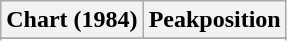<table class="wikitable plainrowheaders">
<tr>
<th>Chart (1984)</th>
<th>Peakposition</th>
</tr>
<tr>
</tr>
<tr>
</tr>
</table>
